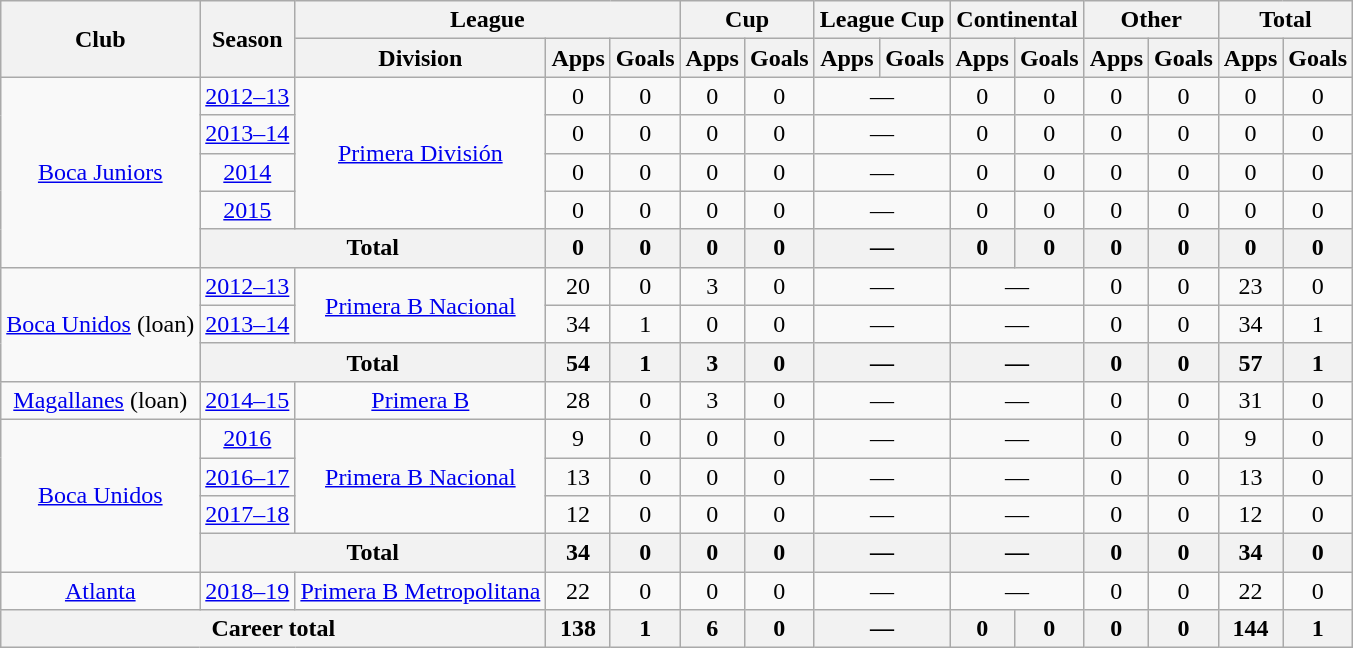<table class="wikitable" style="text-align:center">
<tr>
<th rowspan="2">Club</th>
<th rowspan="2">Season</th>
<th colspan="3">League</th>
<th colspan="2">Cup</th>
<th colspan="2">League Cup</th>
<th colspan="2">Continental</th>
<th colspan="2">Other</th>
<th colspan="2">Total</th>
</tr>
<tr>
<th>Division</th>
<th>Apps</th>
<th>Goals</th>
<th>Apps</th>
<th>Goals</th>
<th>Apps</th>
<th>Goals</th>
<th>Apps</th>
<th>Goals</th>
<th>Apps</th>
<th>Goals</th>
<th>Apps</th>
<th>Goals</th>
</tr>
<tr>
<td rowspan="5"><a href='#'>Boca Juniors</a></td>
<td><a href='#'>2012–13</a></td>
<td rowspan="4"><a href='#'>Primera División</a></td>
<td>0</td>
<td>0</td>
<td>0</td>
<td>0</td>
<td colspan="2">—</td>
<td>0</td>
<td>0</td>
<td>0</td>
<td>0</td>
<td>0</td>
<td>0</td>
</tr>
<tr>
<td><a href='#'>2013–14</a></td>
<td>0</td>
<td>0</td>
<td>0</td>
<td>0</td>
<td colspan="2">—</td>
<td>0</td>
<td>0</td>
<td>0</td>
<td>0</td>
<td>0</td>
<td>0</td>
</tr>
<tr>
<td><a href='#'>2014</a></td>
<td>0</td>
<td>0</td>
<td>0</td>
<td>0</td>
<td colspan="2">—</td>
<td>0</td>
<td>0</td>
<td>0</td>
<td>0</td>
<td>0</td>
<td>0</td>
</tr>
<tr>
<td><a href='#'>2015</a></td>
<td>0</td>
<td>0</td>
<td>0</td>
<td>0</td>
<td colspan="2">—</td>
<td>0</td>
<td>0</td>
<td>0</td>
<td>0</td>
<td>0</td>
<td>0</td>
</tr>
<tr>
<th colspan="2">Total</th>
<th>0</th>
<th>0</th>
<th>0</th>
<th>0</th>
<th colspan="2">—</th>
<th>0</th>
<th>0</th>
<th>0</th>
<th>0</th>
<th>0</th>
<th>0</th>
</tr>
<tr>
<td rowspan="3"><a href='#'>Boca Unidos</a> (loan)</td>
<td><a href='#'>2012–13</a></td>
<td rowspan="2"><a href='#'>Primera B Nacional</a></td>
<td>20</td>
<td>0</td>
<td>3</td>
<td>0</td>
<td colspan="2">—</td>
<td colspan="2">—</td>
<td>0</td>
<td>0</td>
<td>23</td>
<td>0</td>
</tr>
<tr>
<td><a href='#'>2013–14</a></td>
<td>34</td>
<td>1</td>
<td>0</td>
<td>0</td>
<td colspan="2">—</td>
<td colspan="2">—</td>
<td>0</td>
<td>0</td>
<td>34</td>
<td>1</td>
</tr>
<tr>
<th colspan="2">Total</th>
<th>54</th>
<th>1</th>
<th>3</th>
<th>0</th>
<th colspan="2">—</th>
<th colspan="2">—</th>
<th>0</th>
<th>0</th>
<th>57</th>
<th>1</th>
</tr>
<tr>
<td rowspan="1"><a href='#'>Magallanes</a> (loan)</td>
<td><a href='#'>2014–15</a></td>
<td rowspan="1"><a href='#'>Primera B</a></td>
<td>28</td>
<td>0</td>
<td>3</td>
<td>0</td>
<td colspan="2">—</td>
<td colspan="2">—</td>
<td>0</td>
<td>0</td>
<td>31</td>
<td>0</td>
</tr>
<tr>
<td rowspan="4"><a href='#'>Boca Unidos</a></td>
<td><a href='#'>2016</a></td>
<td rowspan="3"><a href='#'>Primera B Nacional</a></td>
<td>9</td>
<td>0</td>
<td>0</td>
<td>0</td>
<td colspan="2">—</td>
<td colspan="2">—</td>
<td>0</td>
<td>0</td>
<td>9</td>
<td>0</td>
</tr>
<tr>
<td><a href='#'>2016–17</a></td>
<td>13</td>
<td>0</td>
<td>0</td>
<td>0</td>
<td colspan="2">—</td>
<td colspan="2">—</td>
<td>0</td>
<td>0</td>
<td>13</td>
<td>0</td>
</tr>
<tr>
<td><a href='#'>2017–18</a></td>
<td>12</td>
<td>0</td>
<td>0</td>
<td>0</td>
<td colspan="2">—</td>
<td colspan="2">—</td>
<td>0</td>
<td>0</td>
<td>12</td>
<td>0</td>
</tr>
<tr>
<th colspan="2">Total</th>
<th>34</th>
<th>0</th>
<th>0</th>
<th>0</th>
<th colspan="2">—</th>
<th colspan="2">—</th>
<th>0</th>
<th>0</th>
<th>34</th>
<th>0</th>
</tr>
<tr>
<td rowspan="1"><a href='#'>Atlanta</a></td>
<td><a href='#'>2018–19</a></td>
<td rowspan="1"><a href='#'>Primera B Metropolitana</a></td>
<td>22</td>
<td>0</td>
<td>0</td>
<td>0</td>
<td colspan="2">—</td>
<td colspan="2">—</td>
<td>0</td>
<td>0</td>
<td>22</td>
<td>0</td>
</tr>
<tr>
<th colspan="3">Career total</th>
<th>138</th>
<th>1</th>
<th>6</th>
<th>0</th>
<th colspan="2">—</th>
<th>0</th>
<th>0</th>
<th>0</th>
<th>0</th>
<th>144</th>
<th>1</th>
</tr>
</table>
